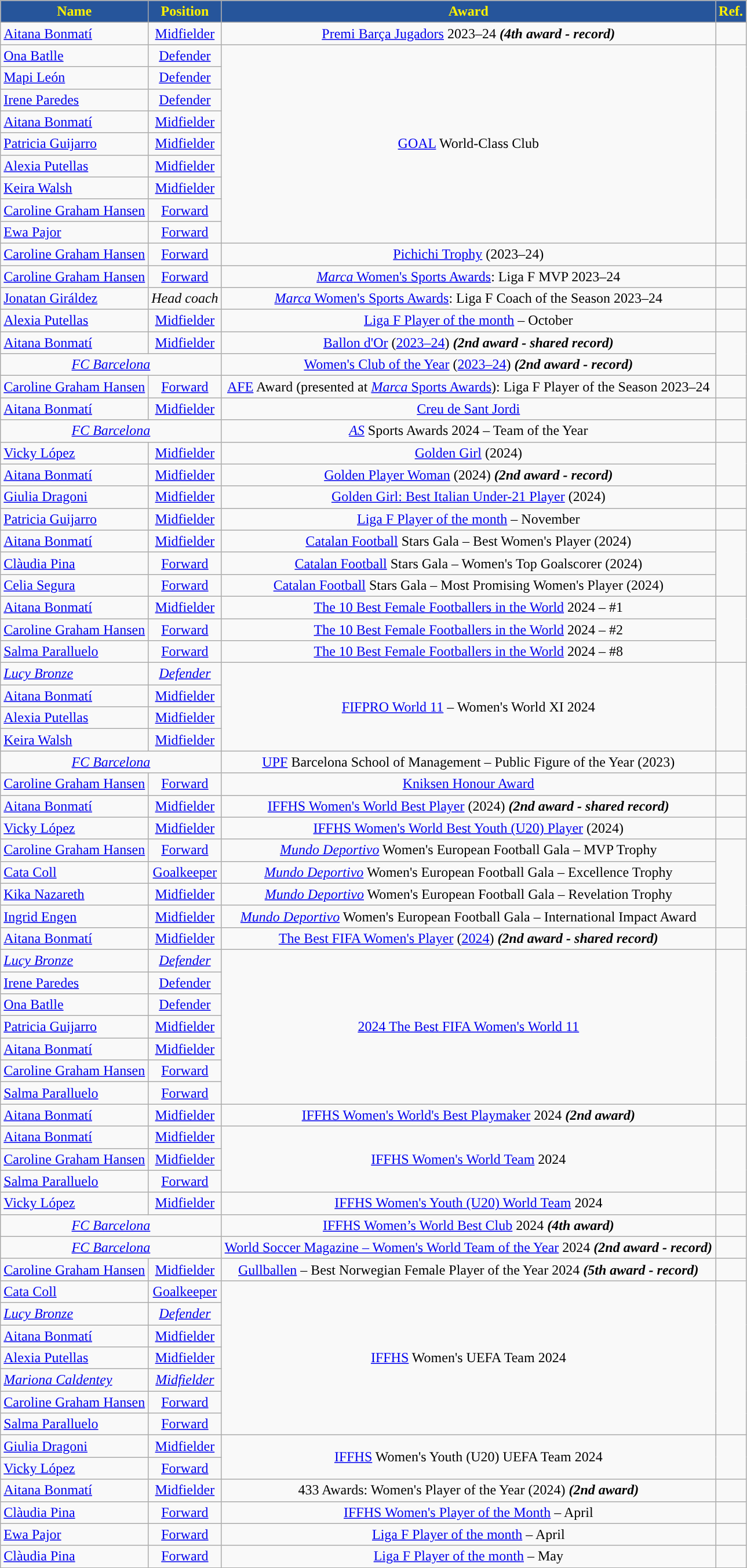<table class="wikitable">
<tr>
<th style="background:#26559B; color:#FFF000; ">Name</th>
<th style="background:#26559B; color:#FFF000; ">Position</th>
<th style="background:#26559B; color:#FFF000; ">Award</th>
<th style="background:#26559B; color:#FFF000; ">Ref.</th>
</tr>
<tr>
<td> <a href='#'>Aitana Bonmatí</a></td>
<td align="center"><a href='#'>Midfielder</a></td>
<td align="center"><a href='#'>Premi Barça Jugadors</a> 2023–24 <strong><em>(4th award - record)</em></strong></td>
<td align="center"></td>
</tr>
<tr>
<td> <a href='#'>Ona Batlle</a></td>
<td align="center"><a href='#'>Defender</a></td>
<td rowspan="9" align="center"><a href='#'>GOAL</a> World-Class Club</td>
<td rowspan="9" align="center"></td>
</tr>
<tr>
<td> <a href='#'>Mapi León</a></td>
<td align="center"><a href='#'>Defender</a></td>
</tr>
<tr>
<td> <a href='#'>Irene Paredes</a></td>
<td align="center"><a href='#'>Defender</a></td>
</tr>
<tr>
<td> <a href='#'>Aitana Bonmatí</a></td>
<td align="center"><a href='#'>Midfielder</a></td>
</tr>
<tr>
<td> <a href='#'>Patricia Guijarro</a></td>
<td align="center"><a href='#'>Midfielder</a></td>
</tr>
<tr>
<td> <a href='#'>Alexia Putellas</a></td>
<td align="center"><a href='#'>Midfielder</a></td>
</tr>
<tr>
<td> <a href='#'>Keira Walsh</a></td>
<td align="center"><a href='#'>Midfielder</a></td>
</tr>
<tr>
<td> <a href='#'>Caroline Graham Hansen</a></td>
<td align="center"><a href='#'>Forward</a></td>
</tr>
<tr>
<td> <a href='#'>Ewa Pajor</a></td>
<td align="center"><a href='#'>Forward</a></td>
</tr>
<tr>
<td> <a href='#'>Caroline Graham Hansen</a></td>
<td align="center"><a href='#'>Forward</a></td>
<td align="center"><a href='#'>Pichichi Trophy</a> (2023–24)</td>
<td align="center"></td>
</tr>
<tr>
<td> <a href='#'>Caroline Graham Hansen</a></td>
<td align="center"><a href='#'>Forward</a></td>
<td align="center"><a href='#'><em>Marca</em> Women's Sports Awards</a>: Liga F MVP 2023–24</td>
<td align="center"></td>
</tr>
<tr>
<td> <a href='#'>Jonatan Giráldez</a></td>
<td align="center"><em>Head coach</em></td>
<td align="center"><a href='#'><em>Marca</em> Women's Sports Awards</a>: Liga F Coach of the Season 2023–24</td>
<td align="center"></td>
</tr>
<tr>
<td> <a href='#'>Alexia Putellas</a></td>
<td align="center"><a href='#'>Midfielder</a></td>
<td align="center"><a href='#'>Liga F Player of the month</a> – October</td>
<td align="center"></td>
</tr>
<tr>
<td> <a href='#'>Aitana Bonmatí</a></td>
<td align="center"><a href='#'>Midfielder</a></td>
<td align="center"><a href='#'>Ballon d'Or</a> (<a href='#'>2023–24</a>) <strong><em>(2nd award - shared record)</em></strong></td>
<td rowspan="2" align="center"></td>
</tr>
<tr>
<td colspan="2" align="center"><a href='#'><em>FC Barcelona</em></a></td>
<td align="center"><a href='#'>Women's Club of the Year</a> (<a href='#'>2023–24</a>) <strong><em>(2nd award - record)</em></strong></td>
</tr>
<tr>
<td> <a href='#'>Caroline Graham Hansen</a></td>
<td align="center"><a href='#'>Forward</a></td>
<td align="center"><a href='#'>AFE</a> Award (presented at <a href='#'><em>Marca</em> Sports Awards</a>): Liga F Player of the Season 2023–24</td>
<td align="center"></td>
</tr>
<tr>
<td> <a href='#'>Aitana Bonmatí</a></td>
<td align="center"><a href='#'>Midfielder</a></td>
<td align="center"><a href='#'>Creu de Sant Jordi</a></td>
<td align="center"></td>
</tr>
<tr>
<td colspan="2"  align="center"><a href='#'><em>FC Barcelona</em></a></td>
<td align="center"><a href='#'><em>AS</em></a> Sports Awards 2024 – Team of the Year</td>
<td align="center"></td>
</tr>
<tr>
<td> <a href='#'>Vicky López</a></td>
<td align="center"><a href='#'>Midfielder</a></td>
<td align="center"><a href='#'>Golden Girl</a> (2024)</td>
<td rowspan="2" align="center"></td>
</tr>
<tr>
<td> <a href='#'>Aitana Bonmatí</a></td>
<td align="center"><a href='#'>Midfielder</a></td>
<td align="center"><a href='#'>Golden Player Woman</a> (2024) <strong><em>(2nd award - record)</em></strong></td>
</tr>
<tr>
<td> <a href='#'>Giulia Dragoni</a></td>
<td align="center"><a href='#'>Midfielder</a></td>
<td align="center"><a href='#'>Golden Girl: Best Italian Under-21 Player</a> (2024)</td>
<td align="center"></td>
</tr>
<tr>
<td> <a href='#'>Patricia Guijarro</a></td>
<td align="center"><a href='#'>Midfielder</a></td>
<td align="center"><a href='#'>Liga F Player of the month</a> – November</td>
<td align="center"></td>
</tr>
<tr>
<td> <a href='#'>Aitana Bonmatí</a></td>
<td align="center"><a href='#'>Midfielder</a></td>
<td align="center"><a href='#'>Catalan Football</a> Stars Gala – Best Women's Player (2024)</td>
<td rowspan="3" align="center"></td>
</tr>
<tr>
<td> <a href='#'>Clàudia Pina</a></td>
<td align="center"><a href='#'>Forward</a></td>
<td align="center"><a href='#'>Catalan Football</a> Stars Gala – Women's Top Goalscorer (2024)</td>
</tr>
<tr>
<td> <a href='#'>Celia Segura</a></td>
<td align="center"><a href='#'>Forward</a></td>
<td align="center"><a href='#'>Catalan Football</a> Stars Gala – Most Promising Women's Player (2024)</td>
</tr>
<tr>
<td> <a href='#'>Aitana Bonmatí</a></td>
<td align="center"><a href='#'>Midfielder</a></td>
<td align="center"><a href='#'>The 10 Best Female Footballers in the World</a> 2024 – #1</td>
<td rowspan="3"  align="center"></td>
</tr>
<tr>
<td> <a href='#'>Caroline Graham Hansen</a></td>
<td align="center"><a href='#'>Forward</a></td>
<td align="center"><a href='#'>The 10 Best Female Footballers in the World</a> 2024 – #2</td>
</tr>
<tr>
<td> <a href='#'>Salma Paralluelo</a></td>
<td align="center"><a href='#'>Forward</a></td>
<td align="center"><a href='#'>The 10 Best Female Footballers in the World</a> 2024 – #8</td>
</tr>
<tr>
<td><em> <a href='#'>Lucy Bronze</a></em></td>
<td align="center"><a href='#'><em>Defender</em></a></td>
<td rowspan="4"  align="center"><a href='#'>FIFPRO World 11</a> – Women's World XI 2024</td>
<td rowspan="4"  align="center"></td>
</tr>
<tr>
<td> <a href='#'>Aitana Bonmatí</a></td>
<td align="center"><a href='#'>Midfielder</a></td>
</tr>
<tr>
<td> <a href='#'>Alexia Putellas</a></td>
<td align="center"><a href='#'>Midfielder</a></td>
</tr>
<tr>
<td> <a href='#'>Keira Walsh</a></td>
<td align="center"><a href='#'>Midfielder</a></td>
</tr>
<tr>
<td colspan="2"  align="center"><a href='#'><em>FC Barcelona</em></a></td>
<td align="center"><a href='#'>UPF</a> Barcelona School of Management – Public Figure of the Year (2023)</td>
<td align="center"></td>
</tr>
<tr>
<td> <a href='#'>Caroline Graham Hansen</a></td>
<td align="center"><a href='#'>Forward</a></td>
<td align="center"><a href='#'>Kniksen Honour Award</a></td>
<td align="center"></td>
</tr>
<tr>
<td> <a href='#'>Aitana Bonmatí</a></td>
<td align="center"><a href='#'>Midfielder</a></td>
<td align="center"><a href='#'>IFFHS Women's World Best Player</a> (2024) <strong><em>(2nd award - shared record)</em></strong></td>
<td align="center"></td>
</tr>
<tr>
<td> <a href='#'>Vicky López</a></td>
<td align="center"><a href='#'>Midfielder</a></td>
<td align="center"><a href='#'>IFFHS Women's World Best Youth (U20) Player</a> (2024)</td>
<td align="center"></td>
</tr>
<tr>
<td> <a href='#'>Caroline Graham Hansen</a></td>
<td align="center"><a href='#'>Forward</a></td>
<td align="center"><em><a href='#'>Mundo Deportivo</a></em> Women's European Football Gala – MVP Trophy</td>
<td rowspan="4"  align="center"></td>
</tr>
<tr>
<td> <a href='#'>Cata Coll</a></td>
<td align="center"><a href='#'>Goalkeeper</a></td>
<td align="center"><em><a href='#'>Mundo Deportivo</a></em> Women's European Football Gala – Excellence Trophy</td>
</tr>
<tr>
<td> <a href='#'>Kika Nazareth</a></td>
<td align="center"><a href='#'>Midfielder</a></td>
<td align="center"><em><a href='#'>Mundo Deportivo</a></em> Women's European Football Gala – Revelation Trophy</td>
</tr>
<tr>
<td> <a href='#'>Ingrid Engen</a></td>
<td align="center"><a href='#'>Midfielder</a></td>
<td align="center"><em><a href='#'>Mundo Deportivo</a></em> Women's European Football Gala – International Impact Award</td>
</tr>
<tr>
<td> <a href='#'>Aitana Bonmatí</a></td>
<td align="center"><a href='#'>Midfielder</a></td>
<td align="center"><a href='#'>The Best FIFA Women's Player</a> (<a href='#'>2024</a>) <strong><em>(2nd award - shared record)</em></strong></td>
<td align="center"></td>
</tr>
<tr>
<td><em> <a href='#'>Lucy Bronze</a></em></td>
<td align="center"><a href='#'><em>Defender</em></a></td>
<td rowspan="7"  align="center"><a href='#'>2024 The Best FIFA Women's World 11</a></td>
<td rowspan="7"  align="center"></td>
</tr>
<tr>
<td> <a href='#'>Irene Paredes</a></td>
<td align="center"><a href='#'>Defender</a></td>
</tr>
<tr>
<td> <a href='#'>Ona Batlle</a></td>
<td align="center"><a href='#'>Defender</a></td>
</tr>
<tr>
<td> <a href='#'>Patricia Guijarro</a></td>
<td align="center"><a href='#'>Midfielder</a></td>
</tr>
<tr>
<td> <a href='#'>Aitana Bonmatí</a></td>
<td align="center"><a href='#'>Midfielder</a></td>
</tr>
<tr>
<td> <a href='#'>Caroline Graham Hansen</a></td>
<td align="center"><a href='#'>Forward</a></td>
</tr>
<tr>
<td> <a href='#'>Salma Paralluelo</a></td>
<td align="center"><a href='#'>Forward</a></td>
</tr>
<tr>
<td> <a href='#'>Aitana Bonmatí</a></td>
<td align="center"><a href='#'>Midfielder</a></td>
<td align="center"><a href='#'>IFFHS Women's World's Best Playmaker</a> 2024 <strong><em>(2nd award)</em></strong></td>
<td align="center"></td>
</tr>
<tr>
<td> <a href='#'>Aitana Bonmatí</a></td>
<td align="center"><a href='#'>Midfielder</a></td>
<td rowspan="3"  align="center"><a href='#'>IFFHS Women's World Team</a> 2024</td>
<td rowspan="3"  align="center"></td>
</tr>
<tr>
<td> <a href='#'>Caroline Graham Hansen</a></td>
<td align="center"><a href='#'>Midfielder</a></td>
</tr>
<tr>
<td> <a href='#'>Salma Paralluelo</a></td>
<td align="center"><a href='#'>Forward</a></td>
</tr>
<tr>
<td> <a href='#'>Vicky López</a></td>
<td align="center"><a href='#'>Midfielder</a></td>
<td align="center"><a href='#'>IFFHS Women's Youth (U20) World Team</a> 2024</td>
<td align="center"></td>
</tr>
<tr>
<td colspan="2" align="center"><a href='#'><em>FC Barcelona</em></a></td>
<td align="center"><a href='#'>IFFHS Women’s World Best Club</a> 2024 <strong><em>(4th award)</em></strong></td>
<td align="center"></td>
</tr>
<tr>
<td colspan="2"  align="center"><a href='#'><em>FC Barcelona</em></a></td>
<td align="center"><a href='#'>World Soccer Magazine – Women's World Team of the Year</a> 2024 <strong><em>(2nd award - record)</em></strong></td>
<td align="center"></td>
</tr>
<tr>
<td> <a href='#'>Caroline Graham Hansen</a></td>
<td align="center"><a href='#'>Midfielder</a></td>
<td align="center"><a href='#'>Gullballen</a> – Best Norwegian Female Player of the Year 2024 <strong><em>(5th award - record)</em></strong></td>
<td align="center"></td>
</tr>
<tr>
<td> <a href='#'>Cata Coll</a></td>
<td align="center"><a href='#'>Goalkeeper</a></td>
<td rowspan="7" align="center"><a href='#'>IFFHS</a> Women's UEFA Team 2024</td>
<td rowspan="7" align="center"></td>
</tr>
<tr>
<td><em> <a href='#'>Lucy Bronze</a></em></td>
<td align="center"><a href='#'><em>Defender</em></a></td>
</tr>
<tr>
<td> <a href='#'>Aitana Bonmatí</a></td>
<td align="center"><a href='#'>Midfielder</a></td>
</tr>
<tr>
<td> <a href='#'>Alexia Putellas</a></td>
<td align="center"><a href='#'>Midfielder</a></td>
</tr>
<tr>
<td><em> <a href='#'>Mariona Caldentey</a></em></td>
<td align="center"><em><a href='#'>Midfielder</a></em></td>
</tr>
<tr>
<td> <a href='#'>Caroline Graham Hansen</a></td>
<td align="center"><a href='#'>Forward</a></td>
</tr>
<tr>
<td> <a href='#'>Salma Paralluelo</a></td>
<td align="center"><a href='#'>Forward</a></td>
</tr>
<tr>
<td> <a href='#'>Giulia Dragoni</a></td>
<td align="center"><a href='#'>Midfielder</a></td>
<td rowspan="2" align="center"><a href='#'>IFFHS</a> Women's Youth (U20) UEFA Team 2024</td>
<td rowspan="2" align="center"></td>
</tr>
<tr>
<td> <a href='#'>Vicky López</a></td>
<td align="center"><a href='#'>Forward</a></td>
</tr>
<tr>
<td> <a href='#'>Aitana Bonmatí</a></td>
<td align="center"><a href='#'>Midfielder</a></td>
<td align="center">433 Awards: Women's Player of the Year (2024) <strong><em>(2nd award)</em></strong></td>
<td align="center"></td>
</tr>
<tr>
<td> <a href='#'>Clàudia Pina</a></td>
<td align="center"><a href='#'>Forward</a></td>
<td align="center"><a href='#'>IFFHS Women's Player of the Month</a> – April</td>
<td align="center"></td>
</tr>
<tr>
<td> <a href='#'>Ewa Pajor</a></td>
<td align="center"><a href='#'>Forward</a></td>
<td align="center"><a href='#'>Liga F Player of the month</a> – April</td>
<td align="center"></td>
</tr>
<tr>
<td> <a href='#'>Clàudia Pina</a></td>
<td align="center"><a href='#'>Forward</a></td>
<td align="center"><a href='#'>Liga F Player of the month</a> – May</td>
<td align="center"></td>
</tr>
</table>
